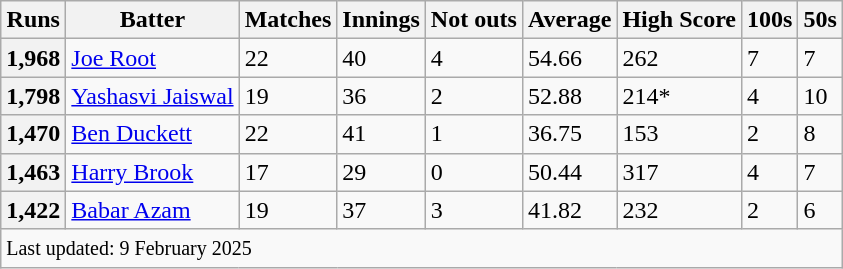<table class="wikitable sortable">
<tr>
<th>Runs</th>
<th>Batter</th>
<th>Matches</th>
<th>Innings</th>
<th>Not outs</th>
<th>Average</th>
<th>High Score</th>
<th>100s</th>
<th>50s</th>
</tr>
<tr>
<th>1,968</th>
<td> <a href='#'>Joe Root</a></td>
<td>22</td>
<td>40</td>
<td>4</td>
<td>54.66</td>
<td>262</td>
<td>7</td>
<td>7</td>
</tr>
<tr>
<th>1,798</th>
<td> <a href='#'>Yashasvi Jaiswal</a></td>
<td>19</td>
<td>36</td>
<td>2</td>
<td>52.88</td>
<td>214*</td>
<td>4</td>
<td>10</td>
</tr>
<tr>
<th>1,470</th>
<td> <a href='#'>Ben Duckett</a></td>
<td>22</td>
<td>41</td>
<td>1</td>
<td>36.75</td>
<td>153</td>
<td>2</td>
<td>8</td>
</tr>
<tr>
<th>1,463</th>
<td> <a href='#'>Harry Brook</a></td>
<td>17</td>
<td>29</td>
<td>0</td>
<td>50.44</td>
<td>317</td>
<td>4</td>
<td>7</td>
</tr>
<tr>
<th>1,422</th>
<td> <a href='#'>Babar Azam</a></td>
<td>19</td>
<td>37</td>
<td>3</td>
<td>41.82</td>
<td>232</td>
<td>2</td>
<td>6</td>
</tr>
<tr class="sortbottom">
<td colspan="9"><small> Last updated: 9 February 2025</small></td>
</tr>
</table>
